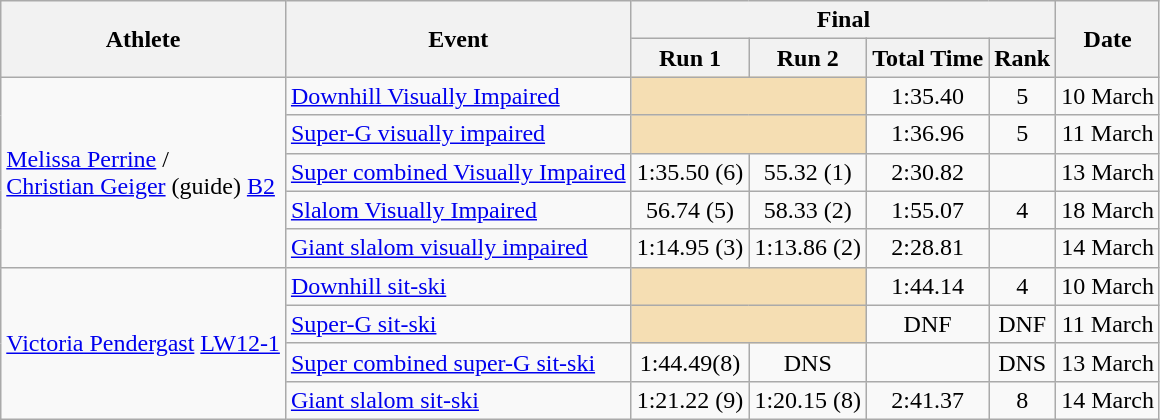<table class="wikitable">
<tr>
<th rowspan="2">Athlete</th>
<th rowspan="2">Event</th>
<th colspan="4">Final</th>
<th rowspan="2">Date</th>
</tr>
<tr>
<th>Run 1</th>
<th>Run 2</th>
<th>Total Time</th>
<th>Rank</th>
</tr>
<tr style="text-align:center;">
<td style="text-align:left;" rowspan="5"><a href='#'>Melissa Perrine</a> / <br> <a href='#'>Christian Geiger</a> (guide) <a href='#'>B2</a></td>
<td align="left"><a href='#'>Downhill Visually Impaired</a></td>
<td colspan="2" style="background:wheat;"></td>
<td>1:35.40</td>
<td>5</td>
<td>10 March</td>
</tr>
<tr style="text-align:center;">
<td align="left"><a href='#'>Super-G visually impaired</a></td>
<td colspan="2" style="background:wheat;"></td>
<td>1:36.96</td>
<td>5</td>
<td>11 March</td>
</tr>
<tr style="text-align:center;">
<td align="left"><a href='#'>Super combined Visually Impaired</a></td>
<td>1:35.50 (6)</td>
<td>55.32 (1)</td>
<td>2:30.82</td>
<td></td>
<td>13 March</td>
</tr>
<tr style="text-align:center;">
<td align="left"><a href='#'>Slalom Visually Impaired</a></td>
<td>56.74 (5)</td>
<td>58.33 (2)</td>
<td>1:55.07</td>
<td>4</td>
<td>18 March</td>
</tr>
<tr style="text-align:center;">
<td align="left"><a href='#'>Giant slalom visually impaired</a></td>
<td>1:14.95 (3)</td>
<td>1:13.86 (2)</td>
<td>2:28.81</td>
<td></td>
<td>14 March</td>
</tr>
<tr style="text-align:center;">
<td style="text-align:left;" rowspan="4"><a href='#'>Victoria Pendergast</a> <a href='#'>LW12-1</a></td>
<td align="left"><a href='#'>Downhill sit-ski</a></td>
<td colspan="2" style="background:wheat;"></td>
<td>1:44.14</td>
<td>4</td>
<td>10 March</td>
</tr>
<tr style="text-align:center;">
<td align="left"><a href='#'>Super-G sit-ski</a></td>
<td colspan="2" style="background:wheat;"></td>
<td>DNF</td>
<td>DNF</td>
<td>11 March</td>
</tr>
<tr style="text-align:center;">
<td align="left"><a href='#'>Super combined super-G sit-ski</a></td>
<td>1:44.49(8)</td>
<td>DNS</td>
<td></td>
<td>DNS</td>
<td>13 March</td>
</tr>
<tr style="text-align:center;">
<td align="left"><a href='#'>Giant slalom sit-ski</a></td>
<td>1:21.22 (9)</td>
<td>1:20.15  (8)</td>
<td>2:41.37</td>
<td>8</td>
<td>14 March</td>
</tr>
</table>
